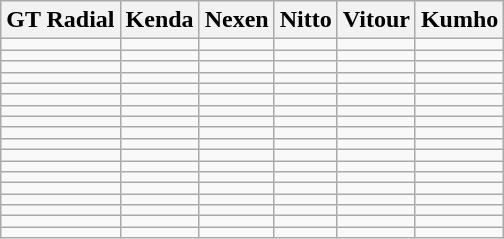<table class="wikitable mw-collapsible">
<tr>
<th>GT Radial</th>
<th>Kenda</th>
<th>Nexen</th>
<th>Nitto</th>
<th>Vitour</th>
<th>Kumho</th>
</tr>
<tr>
<td></td>
<td></td>
<td></td>
<td></td>
<td></td>
<td></td>
</tr>
<tr>
<td></td>
<td></td>
<td></td>
<td></td>
<td></td>
<td></td>
</tr>
<tr>
<td></td>
<td></td>
<td></td>
<td></td>
<td></td>
<td></td>
</tr>
<tr>
<td></td>
<td></td>
<td></td>
<td></td>
<td></td>
<td></td>
</tr>
<tr>
<td></td>
<td></td>
<td></td>
<td></td>
<td></td>
<td></td>
</tr>
<tr>
<td></td>
<td></td>
<td></td>
<td></td>
<td></td>
<td></td>
</tr>
<tr>
<td></td>
<td></td>
<td></td>
<td></td>
<td></td>
<td></td>
</tr>
<tr>
<td></td>
<td></td>
<td></td>
<td></td>
<td></td>
<td></td>
</tr>
<tr>
<td></td>
<td></td>
<td></td>
<td></td>
<td></td>
<td></td>
</tr>
<tr>
<td></td>
<td></td>
<td></td>
<td></td>
<td></td>
<td></td>
</tr>
<tr>
<td></td>
<td></td>
<td></td>
<td></td>
<td></td>
<td></td>
</tr>
<tr>
<td></td>
<td></td>
<td></td>
<td></td>
<td></td>
<td></td>
</tr>
<tr>
<td></td>
<td></td>
<td></td>
<td></td>
<td></td>
<td></td>
</tr>
<tr>
<td></td>
<td></td>
<td></td>
<td></td>
<td></td>
<td></td>
</tr>
<tr>
<td></td>
<td></td>
<td></td>
<td></td>
<td></td>
<td></td>
</tr>
<tr>
<td></td>
<td></td>
<td></td>
<td></td>
<td></td>
<td></td>
</tr>
<tr>
<td></td>
<td></td>
<td></td>
<td></td>
<td></td>
<td></td>
</tr>
<tr>
<td></td>
<td></td>
<td></td>
<td></td>
<td></td>
<td></td>
</tr>
</table>
